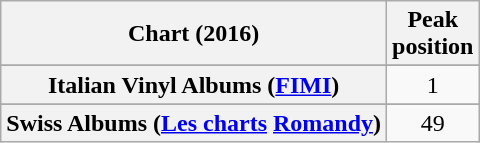<table class="wikitable sortable plainrowheaders" style="text-align:center">
<tr>
<th scope="col">Chart (2016)</th>
<th scope="col">Peak<br> position</th>
</tr>
<tr>
</tr>
<tr>
<th scope="row">Italian Vinyl Albums (<a href='#'>FIMI</a>)</th>
<td>1</td>
</tr>
<tr>
</tr>
<tr>
<th scope="row">Swiss Albums (<a href='#'>Les charts</a> <a href='#'>Romandy</a>)</th>
<td>49</td>
</tr>
</table>
